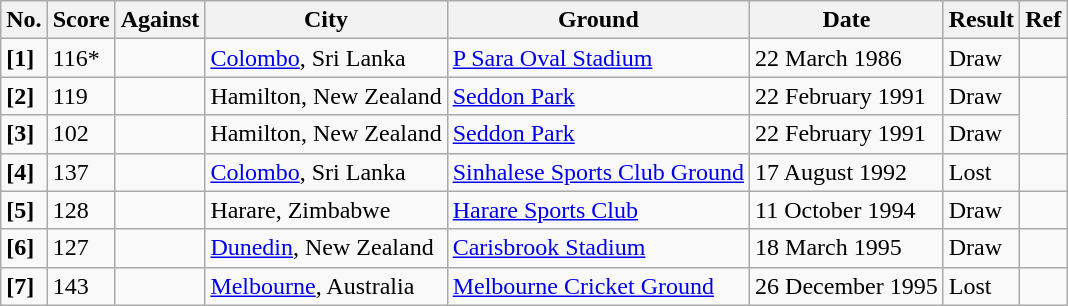<table class="wikitable">
<tr>
<th>No.</th>
<th>Score</th>
<th>Against</th>
<th>City</th>
<th>Ground</th>
<th>Date</th>
<th>Result</th>
<th>Ref</th>
</tr>
<tr>
<td><strong>[1]</strong></td>
<td>116*</td>
<td></td>
<td><a href='#'>Colombo</a>, Sri Lanka</td>
<td><a href='#'>P Sara Oval Stadium</a></td>
<td>22 March 1986</td>
<td>Draw</td>
<td></td>
</tr>
<tr>
<td><strong>[2]</strong></td>
<td>119</td>
<td></td>
<td>Hamilton, New Zealand</td>
<td><a href='#'>Seddon Park</a></td>
<td>22 February 1991</td>
<td>Draw</td>
<td rowspan="2"></td>
</tr>
<tr>
<td><strong>[3]</strong></td>
<td>102</td>
<td></td>
<td>Hamilton, New Zealand</td>
<td><a href='#'>Seddon Park</a></td>
<td>22 February 1991</td>
<td>Draw</td>
</tr>
<tr>
<td><strong>[4]</strong></td>
<td>137</td>
<td></td>
<td><a href='#'>Colombo</a>, Sri Lanka</td>
<td><a href='#'>Sinhalese Sports Club Ground</a></td>
<td>17 August 1992</td>
<td>Lost</td>
<td></td>
</tr>
<tr>
<td><strong>[5]</strong></td>
<td>128</td>
<td></td>
<td>Harare, Zimbabwe</td>
<td><a href='#'>Harare Sports Club</a></td>
<td>11 October 1994</td>
<td>Draw</td>
<td></td>
</tr>
<tr>
<td><strong>[6]</strong></td>
<td>127</td>
<td></td>
<td><a href='#'>Dunedin</a>, New Zealand</td>
<td><a href='#'>Carisbrook Stadium</a></td>
<td>18 March 1995</td>
<td>Draw</td>
<td></td>
</tr>
<tr>
<td><strong>[7]</strong></td>
<td>143</td>
<td></td>
<td><a href='#'>Melbourne</a>, Australia</td>
<td><a href='#'>Melbourne Cricket Ground</a></td>
<td>26 December 1995</td>
<td>Lost</td>
<td></td>
</tr>
</table>
